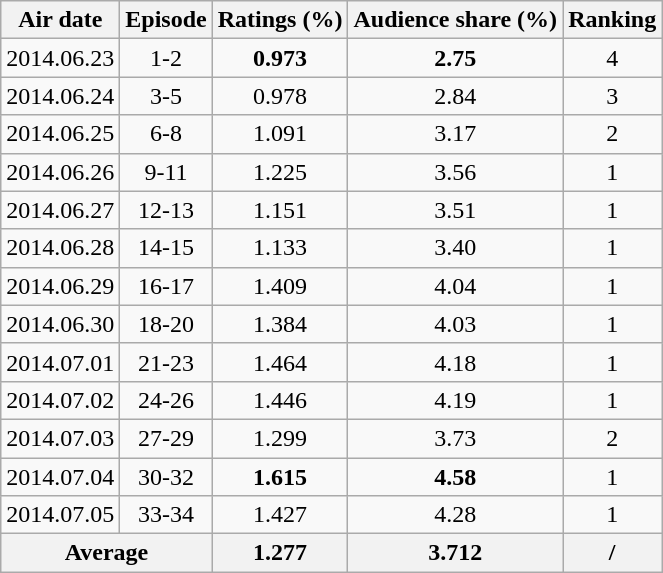<table class="wikitable sortable mw-collapsible jquery-tablesorter" style="text-align:center">
<tr>
<th><strong>Air date</strong></th>
<th><strong>Episode</strong></th>
<th><strong>Ratings (%)</strong></th>
<th><strong>Audience share (%)</strong></th>
<th><strong>Ranking</strong></th>
</tr>
<tr>
<td>2014.06.23</td>
<td>1-2</td>
<td><strong><span>0.973</span></strong></td>
<td><strong><span>2.75</span></strong></td>
<td>4</td>
</tr>
<tr>
<td>2014.06.24</td>
<td>3-5</td>
<td>0.978</td>
<td>2.84</td>
<td>3</td>
</tr>
<tr>
<td>2014.06.25</td>
<td>6-8</td>
<td>1.091</td>
<td>3.17</td>
<td>2</td>
</tr>
<tr>
<td>2014.06.26</td>
<td>9-11</td>
<td>1.225</td>
<td>3.56</td>
<td>1</td>
</tr>
<tr>
<td>2014.06.27</td>
<td>12-13</td>
<td>1.151</td>
<td>3.51</td>
<td>1</td>
</tr>
<tr>
<td>2014.06.28</td>
<td>14-15</td>
<td>1.133</td>
<td>3.40</td>
<td>1</td>
</tr>
<tr>
<td>2014.06.29</td>
<td>16-17</td>
<td>1.409</td>
<td>4.04</td>
<td>1</td>
</tr>
<tr>
<td>2014.06.30</td>
<td>18-20</td>
<td>1.384</td>
<td>4.03</td>
<td>1</td>
</tr>
<tr>
<td>2014.07.01</td>
<td>21-23</td>
<td>1.464</td>
<td>4.18</td>
<td>1</td>
</tr>
<tr>
<td>2014.07.02</td>
<td>24-26</td>
<td>1.446</td>
<td>4.19</td>
<td>1</td>
</tr>
<tr>
<td>2014.07.03</td>
<td>27-29</td>
<td>1.299</td>
<td>3.73</td>
<td>2</td>
</tr>
<tr>
<td>2014.07.04</td>
<td>30-32</td>
<td><strong><span>1.615</span></strong></td>
<td><strong><span>4.58</span></strong></td>
<td>1</td>
</tr>
<tr>
<td>2014.07.05</td>
<td>33-34</td>
<td>1.427</td>
<td>4.28</td>
<td>1</td>
</tr>
<tr>
<th colspan="2"><strong>Average</strong></th>
<th><strong>1.277</strong></th>
<th><strong>3.712</strong></th>
<th><strong>/</strong></th>
</tr>
</table>
